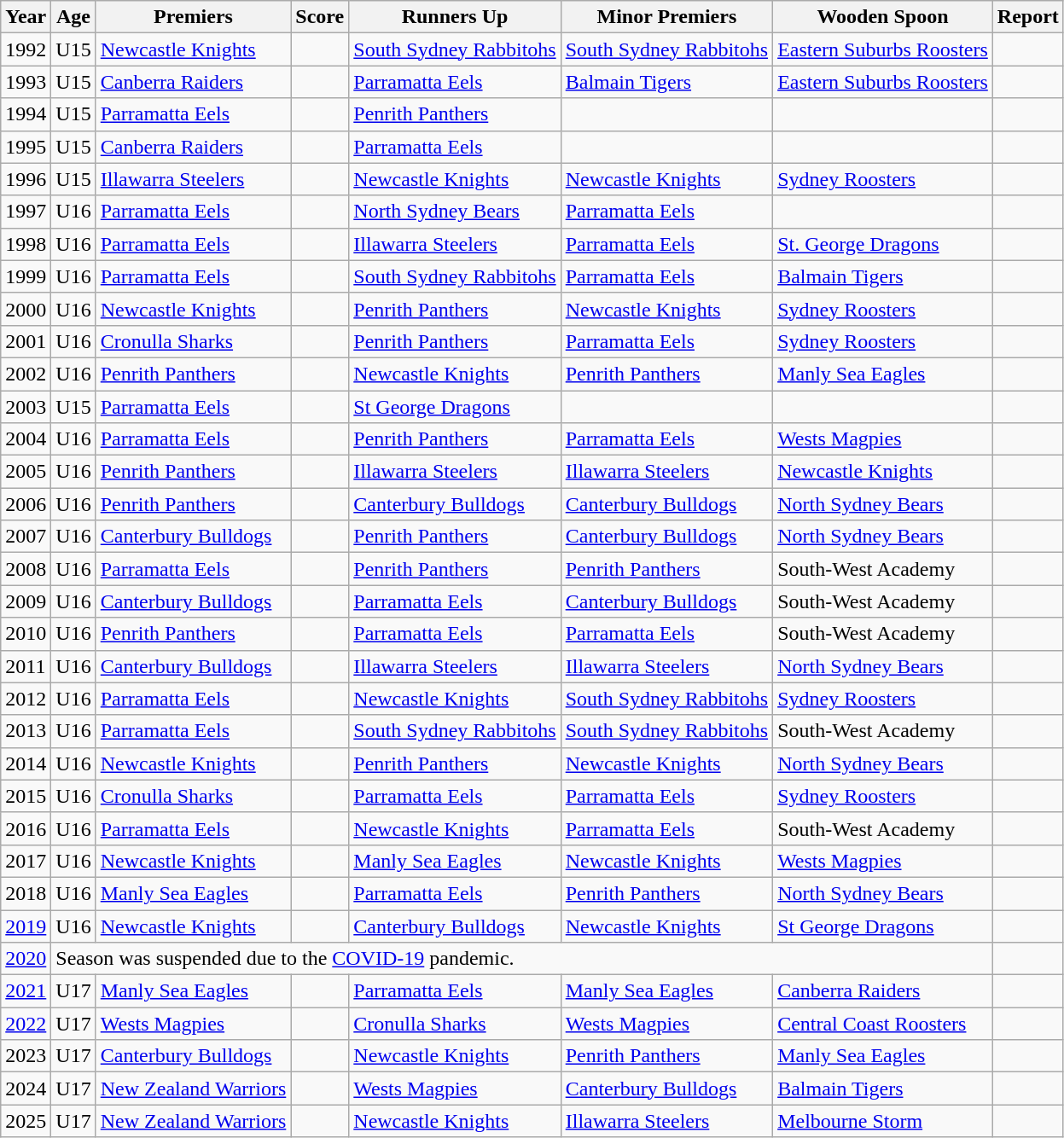<table class="wikitable">
<tr>
<th>Year</th>
<th>Age</th>
<th>Premiers</th>
<th>Score</th>
<th>Runners Up</th>
<th>Minor Premiers</th>
<th>Wooden Spoon</th>
<th>Report</th>
</tr>
<tr>
<td>1992</td>
<td>U15</td>
<td> <a href='#'>Newcastle Knights</a></td>
<td></td>
<td> <a href='#'>South Sydney Rabbitohs</a></td>
<td> <a href='#'>South Sydney Rabbitohs</a></td>
<td> <a href='#'>Eastern Suburbs Roosters</a></td>
<td></td>
</tr>
<tr>
<td>1993</td>
<td>U15</td>
<td> <a href='#'>Canberra Raiders</a></td>
<td></td>
<td> <a href='#'>Parramatta Eels</a></td>
<td> <a href='#'>Balmain Tigers</a></td>
<td> <a href='#'>Eastern Suburbs Roosters</a></td>
<td></td>
</tr>
<tr>
<td>1994</td>
<td>U15</td>
<td> <a href='#'>Parramatta Eels</a></td>
<td></td>
<td> <a href='#'>Penrith Panthers</a></td>
<td></td>
<td></td>
<td></td>
</tr>
<tr>
<td>1995</td>
<td>U15</td>
<td> <a href='#'>Canberra Raiders</a></td>
<td></td>
<td> <a href='#'>Parramatta Eels</a></td>
<td></td>
<td></td>
<td></td>
</tr>
<tr>
<td>1996</td>
<td>U15</td>
<td> <a href='#'>Illawarra Steelers</a></td>
<td></td>
<td> <a href='#'>Newcastle Knights</a></td>
<td> <a href='#'>Newcastle Knights</a></td>
<td> <a href='#'>Sydney Roosters</a></td>
<td></td>
</tr>
<tr>
<td>1997</td>
<td>U16</td>
<td> <a href='#'>Parramatta Eels</a></td>
<td></td>
<td> <a href='#'>North Sydney Bears</a></td>
<td> <a href='#'>Parramatta Eels</a></td>
<td></td>
<td></td>
</tr>
<tr>
<td>1998</td>
<td>U16</td>
<td> <a href='#'>Parramatta Eels</a></td>
<td></td>
<td> <a href='#'>Illawarra Steelers</a></td>
<td> <a href='#'>Parramatta Eels</a></td>
<td> <a href='#'>St. George Dragons</a></td>
<td></td>
</tr>
<tr>
<td>1999</td>
<td>U16</td>
<td> <a href='#'>Parramatta Eels</a></td>
<td></td>
<td> <a href='#'>South Sydney Rabbitohs</a></td>
<td> <a href='#'>Parramatta Eels</a></td>
<td> <a href='#'>Balmain Tigers</a></td>
<td></td>
</tr>
<tr>
<td>2000</td>
<td>U16</td>
<td> <a href='#'>Newcastle Knights</a></td>
<td></td>
<td> <a href='#'>Penrith Panthers</a></td>
<td> <a href='#'>Newcastle Knights</a></td>
<td> <a href='#'>Sydney Roosters</a></td>
<td></td>
</tr>
<tr>
<td>2001</td>
<td>U16</td>
<td> <a href='#'>Cronulla Sharks</a></td>
<td></td>
<td> <a href='#'>Penrith Panthers</a></td>
<td> <a href='#'>Parramatta Eels</a></td>
<td> <a href='#'>Sydney Roosters</a></td>
<td></td>
</tr>
<tr>
<td>2002</td>
<td>U16</td>
<td> <a href='#'>Penrith Panthers</a></td>
<td></td>
<td> <a href='#'>Newcastle Knights</a></td>
<td> <a href='#'>Penrith Panthers</a></td>
<td> <a href='#'>Manly Sea Eagles</a></td>
<td></td>
</tr>
<tr>
<td>2003</td>
<td>U15</td>
<td> <a href='#'>Parramatta Eels</a></td>
<td></td>
<td> <a href='#'>St George Dragons</a></td>
<td></td>
<td></td>
<td></td>
</tr>
<tr>
<td>2004</td>
<td>U16</td>
<td> <a href='#'>Parramatta Eels</a></td>
<td></td>
<td> <a href='#'>Penrith Panthers</a></td>
<td> <a href='#'>Parramatta Eels</a></td>
<td> <a href='#'>Wests Magpies</a></td>
<td></td>
</tr>
<tr>
<td>2005</td>
<td>U16</td>
<td> <a href='#'>Penrith Panthers</a></td>
<td></td>
<td> <a href='#'>Illawarra Steelers</a></td>
<td> <a href='#'>Illawarra Steelers</a></td>
<td> <a href='#'>Newcastle Knights</a></td>
<td></td>
</tr>
<tr>
<td>2006</td>
<td>U16</td>
<td> <a href='#'>Penrith Panthers</a></td>
<td></td>
<td> <a href='#'>Canterbury Bulldogs</a></td>
<td> <a href='#'>Canterbury Bulldogs</a></td>
<td> <a href='#'>North Sydney Bears</a></td>
<td></td>
</tr>
<tr>
<td>2007</td>
<td>U16</td>
<td> <a href='#'>Canterbury Bulldogs</a></td>
<td></td>
<td> <a href='#'>Penrith Panthers</a></td>
<td> <a href='#'>Canterbury Bulldogs</a></td>
<td> <a href='#'>North Sydney Bears</a></td>
<td></td>
</tr>
<tr>
<td>2008</td>
<td>U16</td>
<td> <a href='#'>Parramatta Eels</a></td>
<td></td>
<td> <a href='#'>Penrith Panthers</a></td>
<td> <a href='#'>Penrith Panthers</a></td>
<td> South-West Academy</td>
<td></td>
</tr>
<tr>
<td>2009</td>
<td>U16</td>
<td> <a href='#'>Canterbury Bulldogs</a></td>
<td></td>
<td> <a href='#'>Parramatta Eels</a></td>
<td> <a href='#'>Canterbury Bulldogs</a></td>
<td> South-West Academy</td>
<td></td>
</tr>
<tr>
<td>2010</td>
<td>U16</td>
<td> <a href='#'>Penrith Panthers</a></td>
<td></td>
<td> <a href='#'>Parramatta Eels</a></td>
<td> <a href='#'>Parramatta Eels</a></td>
<td> South-West Academy</td>
<td></td>
</tr>
<tr>
<td>2011</td>
<td>U16</td>
<td> <a href='#'>Canterbury Bulldogs</a></td>
<td></td>
<td> <a href='#'>Illawarra Steelers</a></td>
<td> <a href='#'>Illawarra Steelers</a></td>
<td> <a href='#'>North Sydney Bears</a></td>
<td></td>
</tr>
<tr>
<td>2012</td>
<td>U16</td>
<td> <a href='#'>Parramatta Eels</a></td>
<td></td>
<td> <a href='#'>Newcastle Knights</a></td>
<td> <a href='#'>South Sydney Rabbitohs</a></td>
<td> <a href='#'>Sydney Roosters</a></td>
<td></td>
</tr>
<tr>
<td>2013</td>
<td>U16</td>
<td> <a href='#'>Parramatta Eels</a></td>
<td></td>
<td> <a href='#'>South Sydney Rabbitohs</a></td>
<td> <a href='#'>South Sydney Rabbitohs</a></td>
<td> South-West Academy</td>
<td></td>
</tr>
<tr>
<td>2014</td>
<td>U16</td>
<td> <a href='#'>Newcastle Knights</a></td>
<td></td>
<td> <a href='#'>Penrith Panthers</a></td>
<td> <a href='#'>Newcastle Knights</a></td>
<td> <a href='#'>North Sydney Bears</a></td>
<td></td>
</tr>
<tr>
<td>2015</td>
<td>U16</td>
<td> <a href='#'>Cronulla Sharks</a></td>
<td></td>
<td> <a href='#'>Parramatta Eels</a></td>
<td> <a href='#'>Parramatta Eels</a></td>
<td> <a href='#'>Sydney Roosters</a></td>
<td></td>
</tr>
<tr>
<td>2016</td>
<td>U16</td>
<td> <a href='#'>Parramatta Eels</a></td>
<td></td>
<td> <a href='#'>Newcastle Knights</a></td>
<td> <a href='#'>Parramatta Eels</a></td>
<td> South-West Academy</td>
<td></td>
</tr>
<tr>
<td>2017</td>
<td>U16</td>
<td> <a href='#'>Newcastle Knights</a></td>
<td></td>
<td> <a href='#'>Manly Sea Eagles</a></td>
<td> <a href='#'>Newcastle Knights</a></td>
<td> <a href='#'>Wests Magpies</a></td>
<td></td>
</tr>
<tr>
<td>2018</td>
<td>U16</td>
<td> <a href='#'>Manly Sea Eagles</a></td>
<td></td>
<td> <a href='#'>Parramatta Eels</a></td>
<td> <a href='#'>Penrith Panthers</a></td>
<td> <a href='#'>North Sydney Bears</a></td>
<td></td>
</tr>
<tr>
<td><a href='#'>2019</a></td>
<td>U16</td>
<td> <a href='#'>Newcastle Knights</a></td>
<td></td>
<td> <a href='#'>Canterbury Bulldogs</a></td>
<td> <a href='#'>Newcastle Knights</a></td>
<td> <a href='#'>St George Dragons</a></td>
<td></td>
</tr>
<tr>
<td><a href='#'>2020</a></td>
<td colspan="6">Season was suspended due to the <a href='#'>COVID-19</a> pandemic.</td>
<td></td>
</tr>
<tr>
<td><a href='#'>2021</a></td>
<td>U17</td>
<td> <a href='#'>Manly Sea Eagles</a></td>
<td></td>
<td> <a href='#'>Parramatta Eels</a></td>
<td> <a href='#'>Manly Sea Eagles</a></td>
<td> <a href='#'>Canberra Raiders</a></td>
<td></td>
</tr>
<tr>
<td><a href='#'>2022</a></td>
<td>U17</td>
<td> <a href='#'>Wests Magpies</a></td>
<td></td>
<td> <a href='#'>Cronulla Sharks</a></td>
<td> <a href='#'>Wests Magpies</a></td>
<td> <a href='#'>Central Coast Roosters</a></td>
<td></td>
</tr>
<tr>
<td>2023</td>
<td>U17</td>
<td> <a href='#'>Canterbury Bulldogs</a></td>
<td></td>
<td> <a href='#'>Newcastle Knights</a></td>
<td> <a href='#'>Penrith Panthers</a></td>
<td> <a href='#'>Manly Sea Eagles</a></td>
<td></td>
</tr>
<tr>
<td>2024</td>
<td>U17</td>
<td> <a href='#'>New Zealand Warriors</a></td>
<td></td>
<td> <a href='#'>Wests Magpies</a></td>
<td> <a href='#'>Canterbury Bulldogs</a></td>
<td> <a href='#'>Balmain Tigers</a></td>
<td></td>
</tr>
<tr>
<td>2025</td>
<td>U17</td>
<td> <a href='#'>New Zealand Warriors</a></td>
<td></td>
<td> <a href='#'>Newcastle Knights</a></td>
<td> <a href='#'>Illawarra Steelers</a></td>
<td> <a href='#'>Melbourne Storm</a></td>
<td></td>
</tr>
</table>
